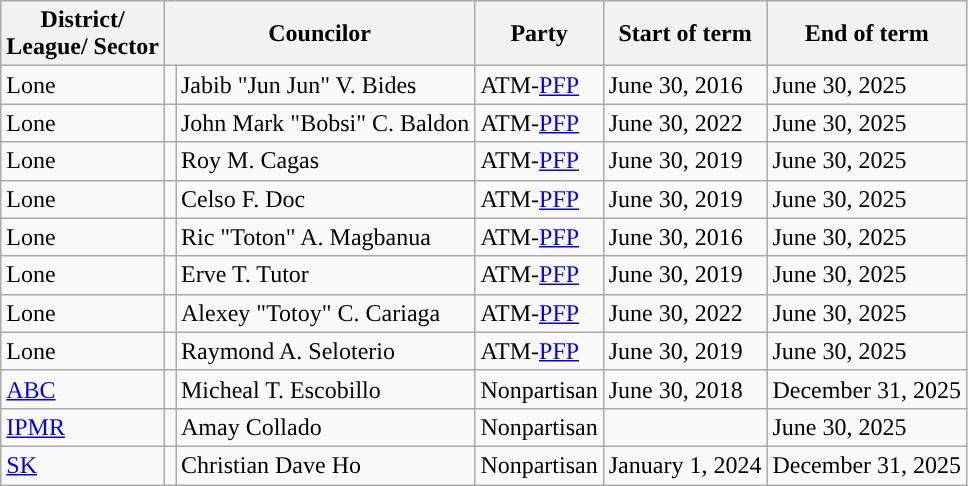<table class="wikitable">
<tr>
<th>District/<br>League/
Sector</th>
<th colspan="2">Councilor</th>
<th>Party</th>
<th>Start of term</th>
<th>End of term</th>
</tr>
<tr>
<td>Lone</td>
<td></td>
<td>Jabib "Jun Jun" V. Bides</td>
<td>ATM-<a href='#'>PFP</a></td>
<td>June 30, 2016</td>
<td>June 30, 2025</td>
</tr>
<tr>
<td>Lone</td>
<td></td>
<td>John Mark "Bobsi" C. Baldon</td>
<td>ATM-<a href='#'>PFP</a></td>
<td>June 30, 2022</td>
<td>June 30, 2025</td>
</tr>
<tr>
<td>Lone</td>
<td></td>
<td>Roy M. Cagas</td>
<td>ATM-<a href='#'>PFP</a></td>
<td>June 30, 2019</td>
<td>June 30, 2025</td>
</tr>
<tr>
<td>Lone</td>
<td></td>
<td>Celso F. Doc</td>
<td>ATM-<a href='#'>PFP</a></td>
<td>June 30, 2019</td>
<td>June 30, 2025</td>
</tr>
<tr>
<td>Lone</td>
<td></td>
<td>Ric "Toton" A. Magbanua</td>
<td>ATM-<a href='#'>PFP</a></td>
<td>June 30, 2016</td>
<td>June 30, 2025</td>
</tr>
<tr>
<td>Lone</td>
<td></td>
<td>Erve T. Tutor</td>
<td>ATM-<a href='#'>PFP</a></td>
<td>June 30, 2019</td>
<td>June 30, 2025</td>
</tr>
<tr>
<td>Lone</td>
<td></td>
<td>Alexey "Totoy" C. Cariaga</td>
<td>ATM-<a href='#'>PFP</a></td>
<td>June 30, 2022</td>
<td>June 30, 2025</td>
</tr>
<tr>
<td>Lone</td>
<td></td>
<td>Raymond A. Seloterio</td>
<td>ATM-<a href='#'>PFP</a></td>
<td>June 30, 2019</td>
<td>June 30, 2025</td>
</tr>
<tr>
<td><a href='#'>ABC</a></td>
<td></td>
<td>Micheal T. Escobillo</td>
<td>Nonpartisan</td>
<td>June 30, 2018</td>
<td>December 31, 2025</td>
</tr>
<tr>
<td><a href='#'>IPMR</a></td>
<td></td>
<td>Amay Collado</td>
<td>Nonpartisan</td>
<td></td>
<td>June 30, 2025</td>
</tr>
<tr>
<td><a href='#'>SK</a></td>
<td></td>
<td>Christian Dave Ho</td>
<td>Nonpartisan</td>
<td>January 1, 2024</td>
<td>December 31, 2025</td>
</tr>
</table>
